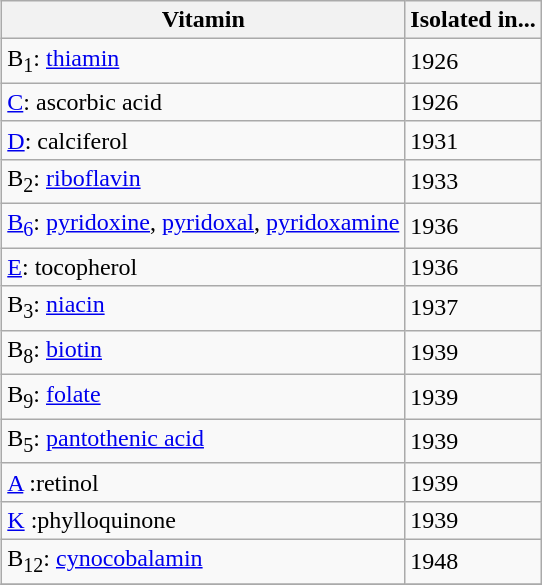<table class="wikitable sortable" style="float:right">
<tr>
<th>Vitamin</th>
<th>Isolated in...</th>
</tr>
<tr>
<td>B<sub>1</sub>: <a href='#'>thiamin</a></td>
<td>1926</td>
</tr>
<tr>
<td><a href='#'>C</a>: ascorbic acid</td>
<td>1926</td>
</tr>
<tr>
<td><a href='#'>D</a>: calciferol</td>
<td>1931</td>
</tr>
<tr>
<td>B<sub>2</sub>: <a href='#'>riboflavin</a></td>
<td>1933</td>
</tr>
<tr>
<td><a href='#'>B<sub>6</sub></a>: <a href='#'>pyridoxine</a>, <a href='#'>pyridoxal</a>, <a href='#'>pyridoxamine</a></td>
<td>1936</td>
</tr>
<tr>
<td><a href='#'>E</a>: tocopherol</td>
<td>1936</td>
</tr>
<tr>
<td>B<sub>3</sub>: <a href='#'>niacin</a></td>
<td>1937</td>
</tr>
<tr>
<td>B<sub>8</sub>: <a href='#'>biotin</a></td>
<td>1939</td>
</tr>
<tr>
<td>B<sub>9</sub>: <a href='#'>folate</a></td>
<td>1939</td>
</tr>
<tr>
<td>B<sub>5</sub>: <a href='#'>pantothenic acid</a></td>
<td>1939</td>
</tr>
<tr>
<td><a href='#'>A</a> :retinol</td>
<td>1939</td>
</tr>
<tr>
<td><a href='#'>K</a> :phylloquinone</td>
<td>1939</td>
</tr>
<tr>
<td>B<sub>12</sub>: <a href='#'>cynocobalamin</a></td>
<td>1948</td>
</tr>
<tr>
</tr>
</table>
